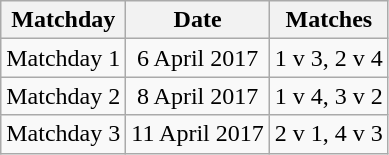<table class="wikitable" style="text-align:center">
<tr>
<th>Matchday</th>
<th>Date</th>
<th>Matches</th>
</tr>
<tr>
<td>Matchday 1</td>
<td>6 April 2017</td>
<td>1 v 3, 2 v 4</td>
</tr>
<tr>
<td>Matchday 2</td>
<td>8 April 2017</td>
<td>1 v 4, 3 v 2</td>
</tr>
<tr>
<td>Matchday 3</td>
<td>11 April 2017</td>
<td>2 v 1, 4 v 3</td>
</tr>
</table>
